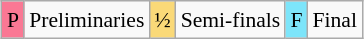<table class="wikitable" style="margin:0.5em auto; font-size:90%; line-height:1.25em;">
<tr>
<td bgcolor="#FA7894" align=center>P</td>
<td>Preliminaries</td>
<td bgcolor="#FAD978" align=center>½</td>
<td>Semi-finals</td>
<td bgcolor="#7DE5FA" align=center>F</td>
<td>Final</td>
</tr>
</table>
